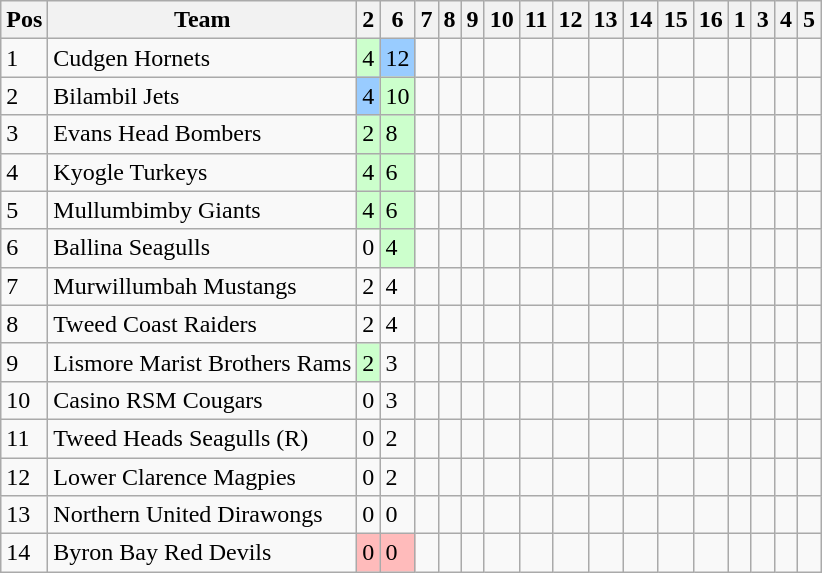<table class="wikitable">
<tr>
<th>Pos</th>
<th>Team</th>
<th>2</th>
<th>6</th>
<th>7</th>
<th>8</th>
<th>9</th>
<th>10</th>
<th>11</th>
<th>12</th>
<th>13</th>
<th>14</th>
<th>15</th>
<th>16</th>
<th>1</th>
<th>3</th>
<th>4</th>
<th>5</th>
</tr>
<tr>
<td>1</td>
<td> Cudgen Hornets</td>
<td style="background:#ccffcc;">4</td>
<td style="background:#99ccff;">12</td>
<td></td>
<td></td>
<td></td>
<td></td>
<td></td>
<td></td>
<td></td>
<td></td>
<td></td>
<td></td>
<td></td>
<td></td>
<td></td>
<td></td>
</tr>
<tr>
<td>2</td>
<td> Bilambil Jets</td>
<td style="background:#99ccff;">4</td>
<td style="background:#ccffcc;">10</td>
<td></td>
<td></td>
<td></td>
<td></td>
<td></td>
<td></td>
<td></td>
<td></td>
<td></td>
<td></td>
<td></td>
<td></td>
<td></td>
<td></td>
</tr>
<tr>
<td>3</td>
<td> Evans Head Bombers</td>
<td style="background:#ccffcc;">2</td>
<td style="background:#ccffcc;">8</td>
<td></td>
<td></td>
<td></td>
<td></td>
<td></td>
<td></td>
<td></td>
<td></td>
<td></td>
<td></td>
<td></td>
<td></td>
<td></td>
<td></td>
</tr>
<tr>
<td>4</td>
<td> Kyogle Turkeys</td>
<td style="background:#ccffcc;">4</td>
<td style="background:#ccffcc;">6</td>
<td></td>
<td></td>
<td></td>
<td></td>
<td></td>
<td></td>
<td></td>
<td></td>
<td></td>
<td></td>
<td></td>
<td></td>
<td></td>
<td></td>
</tr>
<tr>
<td>5</td>
<td> Mullumbimby Giants</td>
<td style="background:#ccffcc;">4</td>
<td style="background:#ccffcc;">6</td>
<td></td>
<td></td>
<td></td>
<td></td>
<td></td>
<td></td>
<td></td>
<td></td>
<td></td>
<td></td>
<td></td>
<td></td>
<td></td>
<td></td>
</tr>
<tr>
<td>6</td>
<td> Ballina Seagulls</td>
<td>0</td>
<td style="background:#ccffcc;">4</td>
<td></td>
<td></td>
<td></td>
<td></td>
<td></td>
<td></td>
<td></td>
<td></td>
<td></td>
<td></td>
<td></td>
<td></td>
<td></td>
<td></td>
</tr>
<tr>
<td>7</td>
<td> Murwillumbah Mustangs</td>
<td>2</td>
<td>4</td>
<td></td>
<td></td>
<td></td>
<td></td>
<td></td>
<td></td>
<td></td>
<td></td>
<td></td>
<td></td>
<td></td>
<td></td>
<td></td>
<td></td>
</tr>
<tr>
<td>8</td>
<td> Tweed Coast Raiders</td>
<td>2</td>
<td>4</td>
<td></td>
<td></td>
<td></td>
<td></td>
<td></td>
<td></td>
<td></td>
<td></td>
<td></td>
<td></td>
<td></td>
<td></td>
<td></td>
<td></td>
</tr>
<tr>
<td>9</td>
<td> Lismore Marist Brothers Rams</td>
<td style="background:#ccffcc;">2</td>
<td>3</td>
<td></td>
<td></td>
<td></td>
<td></td>
<td></td>
<td></td>
<td></td>
<td></td>
<td></td>
<td></td>
<td></td>
<td></td>
<td></td>
<td></td>
</tr>
<tr>
<td>10</td>
<td> Casino RSM Cougars</td>
<td>0</td>
<td>3</td>
<td></td>
<td></td>
<td></td>
<td></td>
<td></td>
<td></td>
<td></td>
<td></td>
<td></td>
<td></td>
<td></td>
<td></td>
<td></td>
<td></td>
</tr>
<tr>
<td>11</td>
<td> Tweed Heads Seagulls (R)</td>
<td>0</td>
<td>2</td>
<td></td>
<td></td>
<td></td>
<td></td>
<td></td>
<td></td>
<td></td>
<td></td>
<td></td>
<td></td>
<td></td>
<td></td>
<td></td>
<td></td>
</tr>
<tr>
<td>12</td>
<td> Lower Clarence Magpies</td>
<td>0</td>
<td>2</td>
<td></td>
<td></td>
<td></td>
<td></td>
<td></td>
<td></td>
<td></td>
<td></td>
<td></td>
<td></td>
<td></td>
<td></td>
<td></td>
<td></td>
</tr>
<tr>
<td>13</td>
<td> Northern United Dirawongs</td>
<td>0</td>
<td>0</td>
<td></td>
<td></td>
<td></td>
<td></td>
<td></td>
<td></td>
<td></td>
<td></td>
<td></td>
<td></td>
<td></td>
<td></td>
<td></td>
<td></td>
</tr>
<tr>
<td>14</td>
<td> Byron Bay Red Devils</td>
<td style="background:#ffbbbb;">0</td>
<td style="background:#ffbbbb;">0</td>
<td></td>
<td></td>
<td></td>
<td></td>
<td></td>
<td></td>
<td></td>
<td></td>
<td></td>
<td></td>
<td></td>
<td></td>
<td></td>
<td></td>
</tr>
</table>
